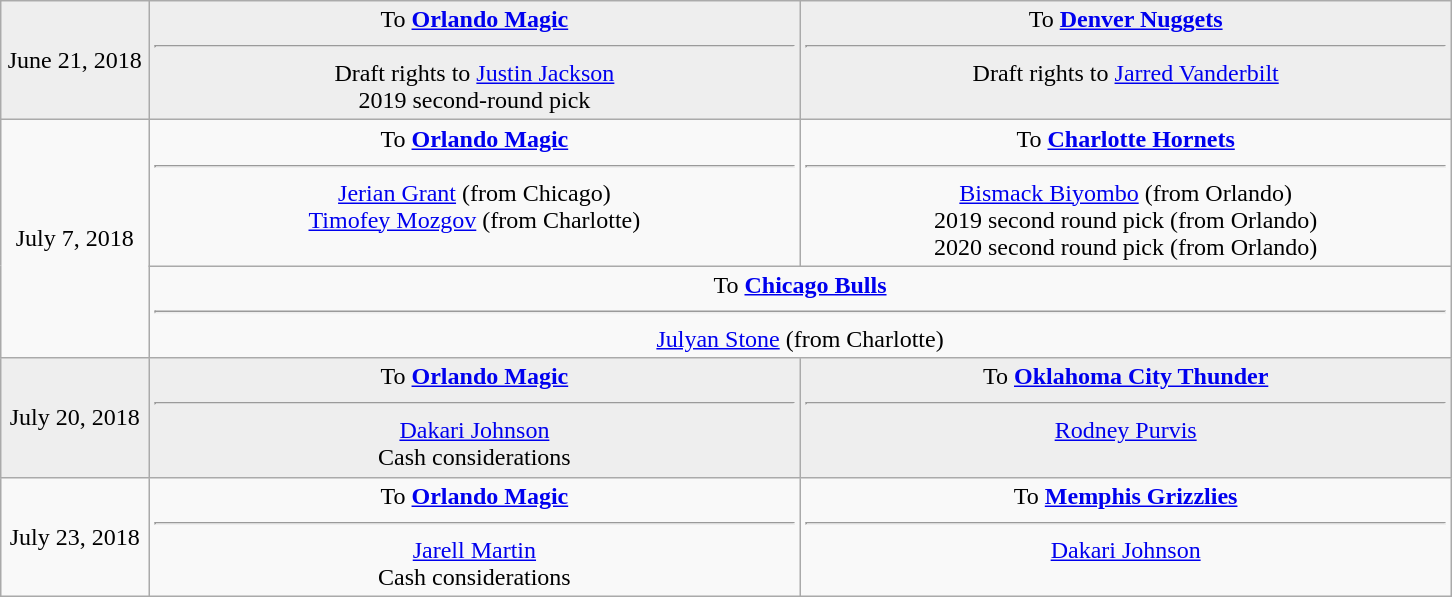<table class="wikitable sortable sortable" style="text-align: center">
<tr style="background:#eee;">
<td style="width:10%">June 21, 2018</td>
<td style="width:31%; vertical-align:top;">To <strong><a href='#'>Orlando Magic</a></strong><hr>Draft rights to <a href='#'>Justin Jackson</a><br>2019 second-round pick</td>
<td style="width:31%; vertical-align:top;">To <strong><a href='#'>Denver Nuggets</a></strong><hr>Draft rights to <a href='#'>Jarred Vanderbilt</a></td>
</tr>
<tr>
<td rowspan=2>July 7, 2018</td>
<td style="width:44%; vertical-align:top;">To <strong><a href='#'>Orlando Magic</a></strong><hr><a href='#'>Jerian Grant</a> (from Chicago)<br><a href='#'>Timofey Mozgov</a> (from Charlotte)</td>
<td style="width:44%; vertical-align:top;">To <strong><a href='#'>Charlotte Hornets</a></strong><hr><a href='#'>Bismack Biyombo</a> (from Orlando)<br>2019 second round pick (from Orlando)<br>2020 second round pick (from Orlando)</td>
</tr>
<tr>
<td colspan="3">To <strong><a href='#'>Chicago Bulls</a></strong><hr><a href='#'>Julyan Stone</a> (from Charlotte)</td>
</tr>
<tr style="background:#eee;">
<td style="width:10%">July 20, 2018</td>
<td style="width:31%; vertical-align:top;">To <strong><a href='#'>Orlando Magic</a></strong><hr><a href='#'>Dakari Johnson</a><br>Cash considerations</td>
<td style="width:31%; vertical-align:top;">To <strong><a href='#'>Oklahoma City Thunder</a></strong><hr><a href='#'>Rodney Purvis</a></td>
</tr>
<tr>
<td style="width:10%">July 23, 2018</td>
<td style="width:31%; vertical-align:top;">To <strong><a href='#'>Orlando Magic</a></strong><hr><a href='#'>Jarell Martin</a><br>Cash considerations</td>
<td style="width:31%; vertical-align:top;">To <strong><a href='#'>Memphis Grizzlies</a></strong><hr><a href='#'>Dakari Johnson</a></td>
</tr>
</table>
